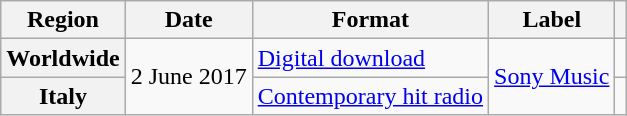<table class="wikitable plainrowheaders">
<tr>
<th scope="col">Region</th>
<th scope="col">Date</th>
<th scope="col">Format</th>
<th scope="col">Label</th>
<th scope="col"></th>
</tr>
<tr>
<th scope="row">Worldwide</th>
<td rowspan="2">2 June 2017</td>
<td><a href='#'>Digital download</a></td>
<td rowspan="2"><a href='#'>Sony Music</a></td>
<td></td>
</tr>
<tr>
<th scope="row">Italy</th>
<td><a href='#'>Contemporary hit radio</a></td>
<td></td>
</tr>
</table>
